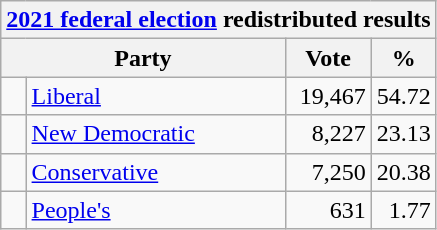<table class="wikitable">
<tr>
<th colspan="4"><a href='#'>2021 federal election</a> redistributed results</th>
</tr>
<tr>
<th bgcolor="#DDDDFF" width="130px" colspan="2">Party</th>
<th bgcolor="#DDDDFF" width="50px">Vote</th>
<th bgcolor="#DDDDFF" width="30px">%</th>
</tr>
<tr>
<td> </td>
<td><a href='#'>Liberal</a></td>
<td align=right>19,467</td>
<td align=right>54.72</td>
</tr>
<tr>
<td> </td>
<td><a href='#'>New Democratic</a></td>
<td align=right>8,227</td>
<td align=right>23.13</td>
</tr>
<tr>
<td> </td>
<td><a href='#'>Conservative</a></td>
<td align=right>7,250</td>
<td align=right>20.38</td>
</tr>
<tr>
<td> </td>
<td><a href='#'>People's</a></td>
<td align=right>631</td>
<td align=right>1.77</td>
</tr>
</table>
